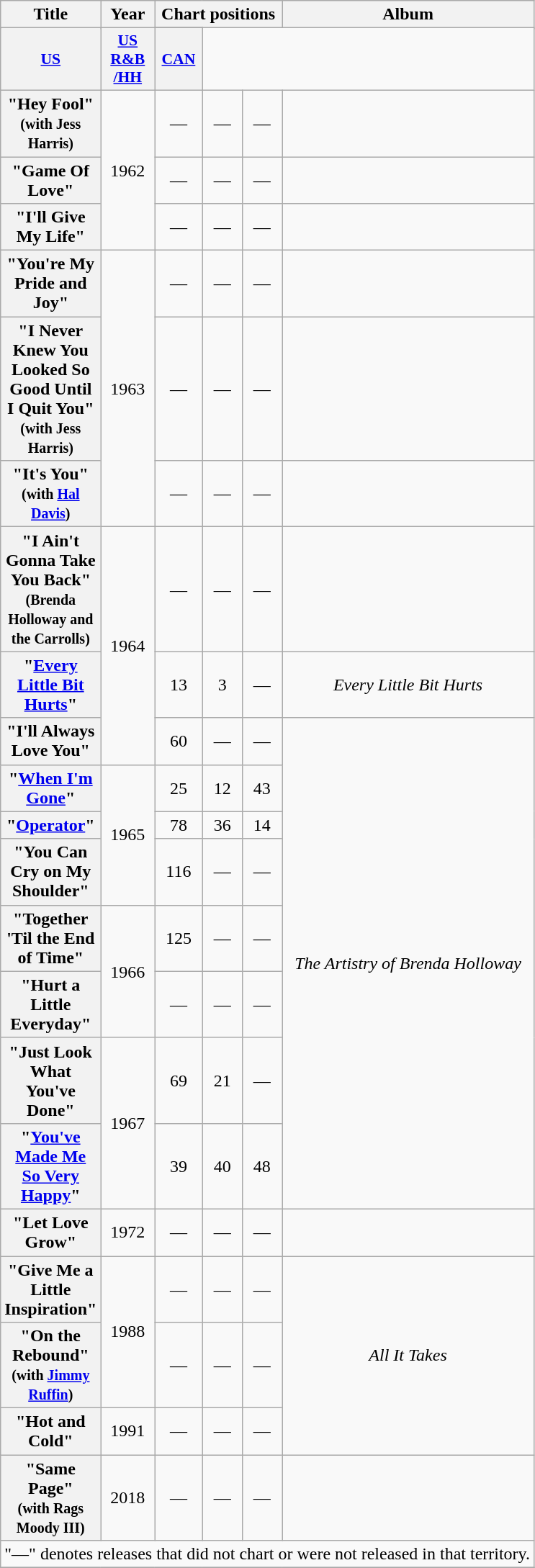<table class="wikitable plainrowheaders" style="text-align:center;" border="1">
<tr>
<th scope="col" rowspan="2">Title</th>
<th scope="col" rowspan="2">Year</th>
<th scope="col" colspan="3">Chart positions</th>
<th rowspan="2">Album</th>
</tr>
<tr>
</tr>
<tr>
<th scope="col" style="width:3em;font-size:90%;"><a href='#'>US</a><br></th>
<th scope="col" style="width:3em;font-size:90%;"><a href='#'>US<br>R&B<br>/HH</a><br></th>
<th scope="col" style="width:2.6em; font-size:90%;"><a href='#'>CAN</a><br></th>
</tr>
<tr>
<th scope="row">"Hey Fool"<br><small>(with Jess Harris)</small></th>
<td rowspan="3">1962</td>
<td>—</td>
<td>—</td>
<td>—</td>
<td></td>
</tr>
<tr>
<th scope="row">"Game Of Love"</th>
<td>—</td>
<td>—</td>
<td>—</td>
<td></td>
</tr>
<tr>
<th scope="row">"I'll Give My Life"</th>
<td>—</td>
<td>—</td>
<td>—</td>
<td></td>
</tr>
<tr>
<th scope="row">"You're My Pride and Joy"</th>
<td rowspan="3">1963</td>
<td>—</td>
<td>—</td>
<td>—</td>
<td></td>
</tr>
<tr>
<th scope="row">"I Never Knew You Looked So Good Until I Quit You"<br><small>(with Jess Harris)</small></th>
<td>—</td>
<td>—</td>
<td>—</td>
<td></td>
</tr>
<tr>
<th scope="row">"It's You"<br><small>(with <a href='#'>Hal Davis</a>)</small></th>
<td>—</td>
<td>—</td>
<td>—</td>
<td></td>
</tr>
<tr>
<th scope="row">"I Ain't Gonna Take You Back"<br><small>(Brenda Holloway and the Carrolls)</small></th>
<td rowspan="3">1964</td>
<td>—</td>
<td>—</td>
<td>—</td>
<td></td>
</tr>
<tr>
<th scope="row">"<a href='#'>Every Little Bit Hurts</a>"</th>
<td>13</td>
<td>3</td>
<td>—</td>
<td><em>Every Little Bit Hurts</em></td>
</tr>
<tr>
<th scope="row">"I'll Always Love You"</th>
<td>60</td>
<td>—</td>
<td>—</td>
<td rowspan="8"><em>The Artistry of Brenda Holloway</em></td>
</tr>
<tr>
<th scope="row">"<a href='#'>When I'm Gone</a>"</th>
<td rowspan="3">1965</td>
<td>25</td>
<td>12</td>
<td>43</td>
</tr>
<tr>
<th scope="row">"<a href='#'>Operator</a>"</th>
<td>78</td>
<td>36</td>
<td>14</td>
</tr>
<tr>
<th scope="row">"You Can Cry on My Shoulder"</th>
<td>116</td>
<td>—</td>
<td>—</td>
</tr>
<tr>
<th scope="row">"Together 'Til the End of Time"</th>
<td rowspan="2">1966</td>
<td>125</td>
<td>—</td>
<td>—</td>
</tr>
<tr>
<th scope="row">"Hurt a Little Everyday"</th>
<td>—</td>
<td>—</td>
<td>—</td>
</tr>
<tr>
<th scope="row">"Just Look What You've Done"</th>
<td rowspan="2">1967</td>
<td>69</td>
<td>21</td>
<td>—</td>
</tr>
<tr>
<th scope="row">"<a href='#'>You've Made Me So Very Happy</a>"</th>
<td>39</td>
<td>40</td>
<td>48</td>
</tr>
<tr>
<th scope="row">"Let Love Grow"</th>
<td rowspan="1">1972</td>
<td>—</td>
<td>—</td>
<td>—</td>
<td></td>
</tr>
<tr>
<th scope="row">"Give Me a Little Inspiration"</th>
<td rowspan="2">1988</td>
<td>—</td>
<td>—</td>
<td>—</td>
<td rowspan="3"><em>All It Takes</em></td>
</tr>
<tr>
<th scope="row">"On the Rebound"<br><small>(with <a href='#'>Jimmy Ruffin</a>)</small></th>
<td>—</td>
<td>—</td>
<td>—</td>
</tr>
<tr>
<th scope="row">"Hot and Cold"</th>
<td rowspan="1">1991</td>
<td>—</td>
<td>—</td>
<td>—</td>
</tr>
<tr>
<th scope="row">"Same Page"<br><small>(with Rags Moody III)</small></th>
<td rowspan="1">2018</td>
<td>—</td>
<td>—</td>
<td>—</td>
<td></td>
</tr>
<tr>
<td align="center" colspan="7">"—" denotes releases that did not chart or were not released in that territory.</td>
</tr>
<tr>
</tr>
</table>
